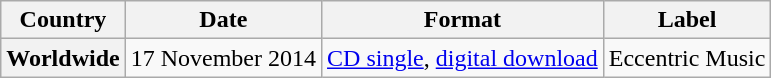<table class="wikitable plainrowheaders">
<tr>
<th scope="col">Country</th>
<th scope="col">Date</th>
<th scope="col">Format</th>
<th scope="col">Label</th>
</tr>
<tr>
<th scope="row">Worldwide</th>
<td>17 November 2014</td>
<td><a href='#'>CD single</a>, <a href='#'>digital download</a></td>
<td>Eccentric Music</td>
</tr>
</table>
